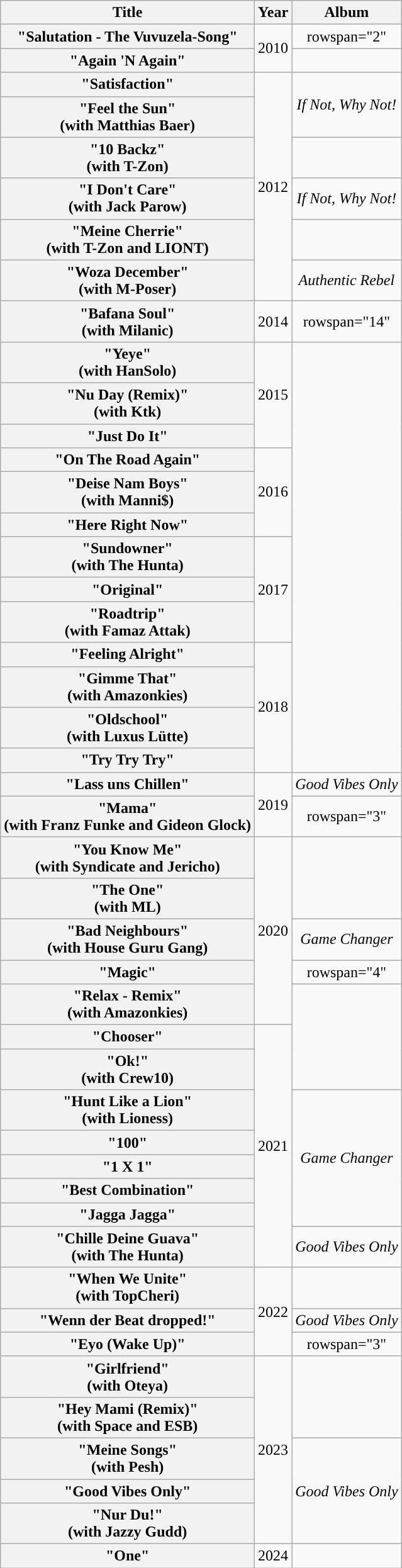<table class="wikitable plainrowheaders" style="text-align:center;">
<tr>
<th scope="col">Title</th>
<th scope="col">Year</th>
<th scope="col">Album</th>
</tr>
<tr>
<th scope="row">"Salutation - The Vuvuzela-Song"</th>
<td rowspan="2">2010</td>
<td>rowspan="2" </td>
</tr>
<tr>
<th scope="row">"Again 'N Again"</th>
</tr>
<tr>
<th scope="row">"Satisfaction"</th>
<td rowspan="6">2012</td>
<td rowspan="2"><em>If Not, Why Not!</em></td>
</tr>
<tr>
<th scope="row">"Feel the Sun"<br><span>(with Matthias Baer)</span></th>
</tr>
<tr>
<th scope="row">"10 Backz"<br><span>(with T-Zon)</span></th>
<td></td>
</tr>
<tr>
<th scope="row">"I Don't Care"<br><span>(with Jack Parow)</span></th>
<td><em>If Not, Why Not!</em></td>
</tr>
<tr>
<th scope="row">"Meine Cherrie"<br><span>(with T-Zon and LIONT)</span></th>
<td></td>
</tr>
<tr>
<th scope="row">"Woza December"<br><span>(with M-Poser)</span></th>
<td><em>Authentic Rebel</em></td>
</tr>
<tr>
<th scope="row">"Bafana Soul"<br><span>(with Milanic)</span></th>
<td>2014</td>
<td>rowspan="14" </td>
</tr>
<tr>
<th scope="row">"Yeye"<br><span>(with HanSolo)</span></th>
<td rowspan="3">2015</td>
</tr>
<tr>
<th scope="row">"Nu Day (Remix)"<br><span>(with Ktk)</span></th>
</tr>
<tr>
<th scope="row">"Just Do It"</th>
</tr>
<tr>
<th scope="row">"On The Road Again"</th>
<td rowspan="3">2016</td>
</tr>
<tr>
<th scope="row">"Deise Nam Boys"<br><span>(with Manni$)</span></th>
</tr>
<tr>
<th scope="row">"Here Right Now"</th>
</tr>
<tr>
<th scope="row">"Sundowner"<br><span>(with The Hunta)</span></th>
<td rowspan="3">2017</td>
</tr>
<tr>
<th scope="row">"Original"</th>
</tr>
<tr>
<th scope="row">"Roadtrip"<br><span>(with Famaz Attak)</span></th>
</tr>
<tr>
<th scope="row">"Feeling Alright"</th>
<td rowspan="4">2018</td>
</tr>
<tr>
<th scope="row">"Gimme That"<br><span>(with Amazonkies)</span></th>
</tr>
<tr>
<th scope="row">"Oldschool"<br><span>(with Luxus Lütte)</span></th>
</tr>
<tr>
<th scope="row">"Try Try Try"</th>
</tr>
<tr>
<th scope="row">"Lass uns Chillen"</th>
<td rowspan="2">2019</td>
<td><em>Good Vibes Only</em></td>
</tr>
<tr>
<th scope="row">"Mama"<br><span>(with Franz Funke and Gideon Glock)</span></th>
<td>rowspan="3" </td>
</tr>
<tr>
<th scope="row">"You Know Me"<br><span>(with Syndicate and Jericho)</span></th>
<td rowspan="5">2020</td>
</tr>
<tr>
<th scope="row">"The One"<br><span>(with ML)</span></th>
</tr>
<tr>
<th scope="row">"Bad Neighbours"<br><span>(with House Guru Gang)</span></th>
<td><em>Game Changer</em></td>
</tr>
<tr>
<th scope="row">"Magic"</th>
<td>rowspan="4" </td>
</tr>
<tr>
<th scope="row">"Relax - Remix"<br><span>(with Amazonkies)</span></th>
</tr>
<tr>
<th scope="row">"Chooser"</th>
<td rowspan="8">2021</td>
</tr>
<tr>
<th scope="row">"Ok!"<br><span>(with Crew10)</span></th>
</tr>
<tr>
<th scope="row">"Hunt Like a Lion"<br><span>(with Lioness)</span></th>
<td rowspan="5"><em>Game Changer</em></td>
</tr>
<tr>
<th scope="row">"100"</th>
</tr>
<tr>
<th scope="row">"1 X 1"</th>
</tr>
<tr>
<th scope="row">"Best Combination"</th>
</tr>
<tr>
<th scope="row">"Jagga Jagga"</th>
</tr>
<tr>
<th scope="row">"Chille Deine Guava"<br><span>(with The Hunta)</span></th>
<td><em>Good Vibes Only</em></td>
</tr>
<tr>
<th scope="row">"When We Unite"<br><span>(with TopCheri)</span></th>
<td rowspan="3">2022</td>
<td></td>
</tr>
<tr>
<th scope="row">"Wenn der Beat dropped!"</th>
<td><em>Good Vibes Only</em></td>
</tr>
<tr>
<th scope="row">"Eyo (Wake Up)"</th>
<td>rowspan="3" </td>
</tr>
<tr>
<th scope="row">"Girlfriend"<br><span>(with Oteya)</span></th>
<td rowspan="5">2023</td>
</tr>
<tr>
<th scope="row">"Hey Mami (Remix)"<br><span>(with Space and ESB)</span></th>
</tr>
<tr>
<th scope="row">"Meine Songs"<br><span>(with Pesh)</span></th>
<td rowspan="3"><em>Good Vibes Only</em></td>
</tr>
<tr>
<th scope="row">"Good Vibes Only"</th>
</tr>
<tr>
<th scope="row">"Nur Du!"<br><span>(with Jazzy Gudd)</span></th>
</tr>
<tr>
<th scope="row">"One"</th>
<td>2024</td>
<td></td>
</tr>
</table>
